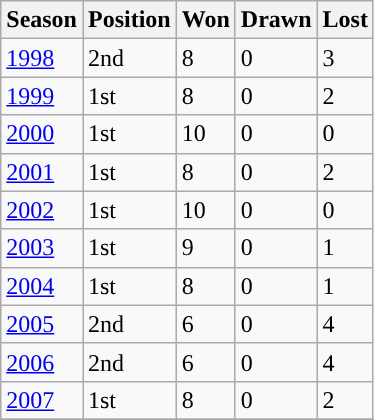<table class="wikitable collapsible">
<tr>
<th>Season</th>
<th>Position</th>
<th>Won</th>
<th>Drawn</th>
<th>Lost</th>
</tr>
<tr style="background-color:#">
<td><a href='#'>1998</a></td>
<td>2nd</td>
<td>8</td>
<td>0</td>
<td>3</td>
</tr>
<tr style="background-color:#">
<td><a href='#'>1999</a></td>
<td>1st</td>
<td>8</td>
<td>0</td>
<td>2</td>
</tr>
<tr style="background-color:#">
<td><a href='#'>2000</a></td>
<td>1st</td>
<td>10</td>
<td>0</td>
<td>0</td>
</tr>
<tr style="background-color:#">
<td><a href='#'>2001</a></td>
<td>1st</td>
<td>8</td>
<td>0</td>
<td>2</td>
</tr>
<tr style="background-color:#">
<td><a href='#'>2002</a></td>
<td>1st</td>
<td>10</td>
<td>0</td>
<td>0</td>
</tr>
<tr style="background-color:#">
<td><a href='#'>2003</a></td>
<td>1st</td>
<td>9</td>
<td>0</td>
<td>1</td>
</tr>
<tr style="background-color:#">
<td><a href='#'>2004</a></td>
<td>1st</td>
<td>8</td>
<td>0</td>
<td>1</td>
</tr>
<tr style="background-color:#">
<td><a href='#'>2005</a></td>
<td>2nd</td>
<td>6</td>
<td>0</td>
<td>4</td>
</tr>
<tr style="background-color:#">
<td><a href='#'>2006</a></td>
<td>2nd</td>
<td>6</td>
<td>0</td>
<td>4</td>
</tr>
<tr style="background-color:#">
<td><a href='#'>2007</a></td>
<td>1st</td>
<td>8</td>
<td>0</td>
<td>2</td>
</tr>
<tr>
</tr>
</table>
